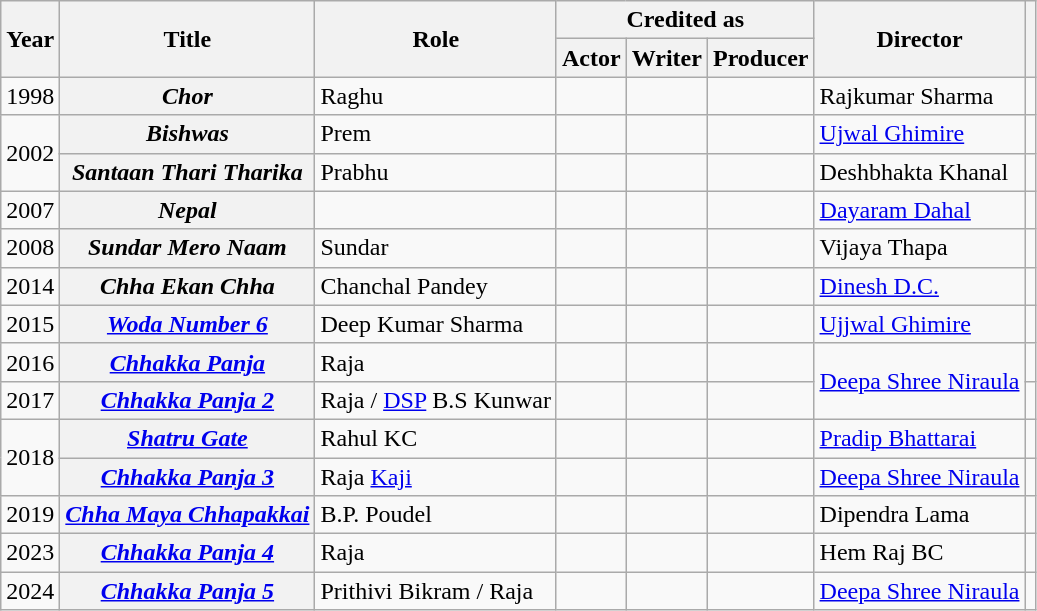<table class="wikitable plainrowheaders sortable" style="margin-right: 0;">
<tr>
<th rowspan="2" scope="col">Year</th>
<th rowspan="2" scope="col">Title</th>
<th rowspan="2" scope="col">Role</th>
<th colspan="3">Credited as</th>
<th rowspan="2" scope="col">Director</th>
<th class="unsortable" rowspan="2" scope="col"></th>
</tr>
<tr>
<th>Actor</th>
<th>Writer</th>
<th>Producer</th>
</tr>
<tr>
<td>1998</td>
<th scope="row"><em>Chor</em></th>
<td>Raghu</td>
<td></td>
<td></td>
<td></td>
<td>Rajkumar Sharma</td>
<td></td>
</tr>
<tr>
<td rowspan="2">2002</td>
<th scope="row"><em>Bishwas</em></th>
<td>Prem</td>
<td></td>
<td></td>
<td></td>
<td><a href='#'>Ujwal Ghimire</a></td>
<td></td>
</tr>
<tr>
<th scope="row"><em>Santaan Thari Tharika</em></th>
<td>Prabhu</td>
<td></td>
<td></td>
<td></td>
<td>Deshbhakta Khanal</td>
<td></td>
</tr>
<tr>
<td>2007</td>
<th scope="row"><em>Nepal</em></th>
<td></td>
<td></td>
<td></td>
<td></td>
<td><a href='#'>Dayaram Dahal</a></td>
<td></td>
</tr>
<tr>
<td>2008</td>
<th scope="row"><em>Sundar Mero Naam</em></th>
<td>Sundar</td>
<td></td>
<td></td>
<td></td>
<td>Vijaya Thapa</td>
<td style="text-align:center;"></td>
</tr>
<tr>
<td>2014</td>
<th scope="row"><em>Chha Ekan Chha</em></th>
<td>Chanchal Pandey</td>
<td></td>
<td></td>
<td></td>
<td><a href='#'>Dinesh D.C.</a></td>
<td style="text-align:center;"></td>
</tr>
<tr>
<td>2015</td>
<th scope="row"><em><a href='#'>Woda Number 6</a></em></th>
<td>Deep Kumar Sharma</td>
<td></td>
<td></td>
<td></td>
<td><a href='#'>Ujjwal Ghimire</a></td>
<td style="text-align:center;"></td>
</tr>
<tr>
<td>2016</td>
<th scope="row"><em><a href='#'>Chhakka Panja</a></em></th>
<td>Raja</td>
<td></td>
<td></td>
<td></td>
<td rowspan="2"><a href='#'>Deepa Shree Niraula</a></td>
<td style="text-align:center;"></td>
</tr>
<tr>
<td>2017</td>
<th scope="row"><em><a href='#'>Chhakka Panja 2</a></em></th>
<td>Raja / <a href='#'>DSP</a> B.S Kunwar</td>
<td></td>
<td></td>
<td></td>
<td style="text-align:center;"></td>
</tr>
<tr>
<td rowspan="2">2018</td>
<th scope="row"><em><a href='#'>Shatru Gate</a></em></th>
<td>Rahul KC</td>
<td></td>
<td></td>
<td></td>
<td><a href='#'>Pradip Bhattarai</a></td>
<td style="text-align:center;"></td>
</tr>
<tr>
<th scope="row"><em><a href='#'>Chhakka Panja 3</a></em></th>
<td>Raja <a href='#'>Kaji</a></td>
<td></td>
<td></td>
<td></td>
<td><a href='#'>Deepa Shree Niraula</a></td>
<td style="text-align:center;"></td>
</tr>
<tr>
<td>2019</td>
<th scope="row"><em><a href='#'>Chha Maya Chhapakkai</a></em></th>
<td>B.P. Poudel</td>
<td></td>
<td></td>
<td></td>
<td>Dipendra Lama</td>
<td style="text-align:center;"></td>
</tr>
<tr>
<td>2023</td>
<th scope="row"><em><a href='#'>Chhakka Panja 4</a></em></th>
<td>Raja</td>
<td></td>
<td></td>
<td></td>
<td>Hem Raj BC</td>
<td style="text-align:center;"></td>
</tr>
<tr>
<td>2024</td>
<th scope="row"><em><a href='#'>Chhakka Panja 5</a></em></th>
<td>Prithivi Bikram / Raja</td>
<td></td>
<td></td>
<td></td>
<td><a href='#'>Deepa Shree Niraula</a></td>
<td style="text-align:center;"></td>
</tr>
</table>
